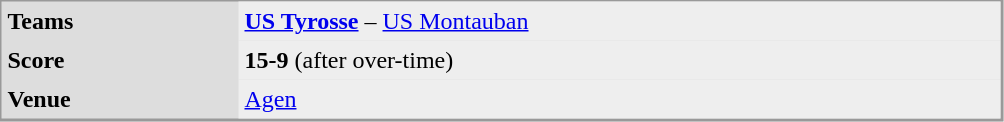<table align="left" cellpadding="4" cellspacing="0"  style="margin: 0 0 0 0; border: 1px solid #999; border-right-width: 2px; border-bottom-width: 2px; background-color: #DDDDDD">
<tr>
<td width="150" valign="top"><strong>Teams</strong></td>
<td width="500" bgcolor=#EEEEEE><strong><a href='#'>US Tyrosse</a></strong> – <a href='#'>US Montauban</a></td>
</tr>
<tr>
<td valign="top"><strong>Score</strong></td>
<td bgcolor=#EEEEEE><strong>15-9</strong>  (after over-time)</td>
</tr>
<tr>
<td valign="top"><strong>Venue</strong></td>
<td bgcolor=#EEEEEE><a href='#'>Agen</a></td>
</tr>
</table>
